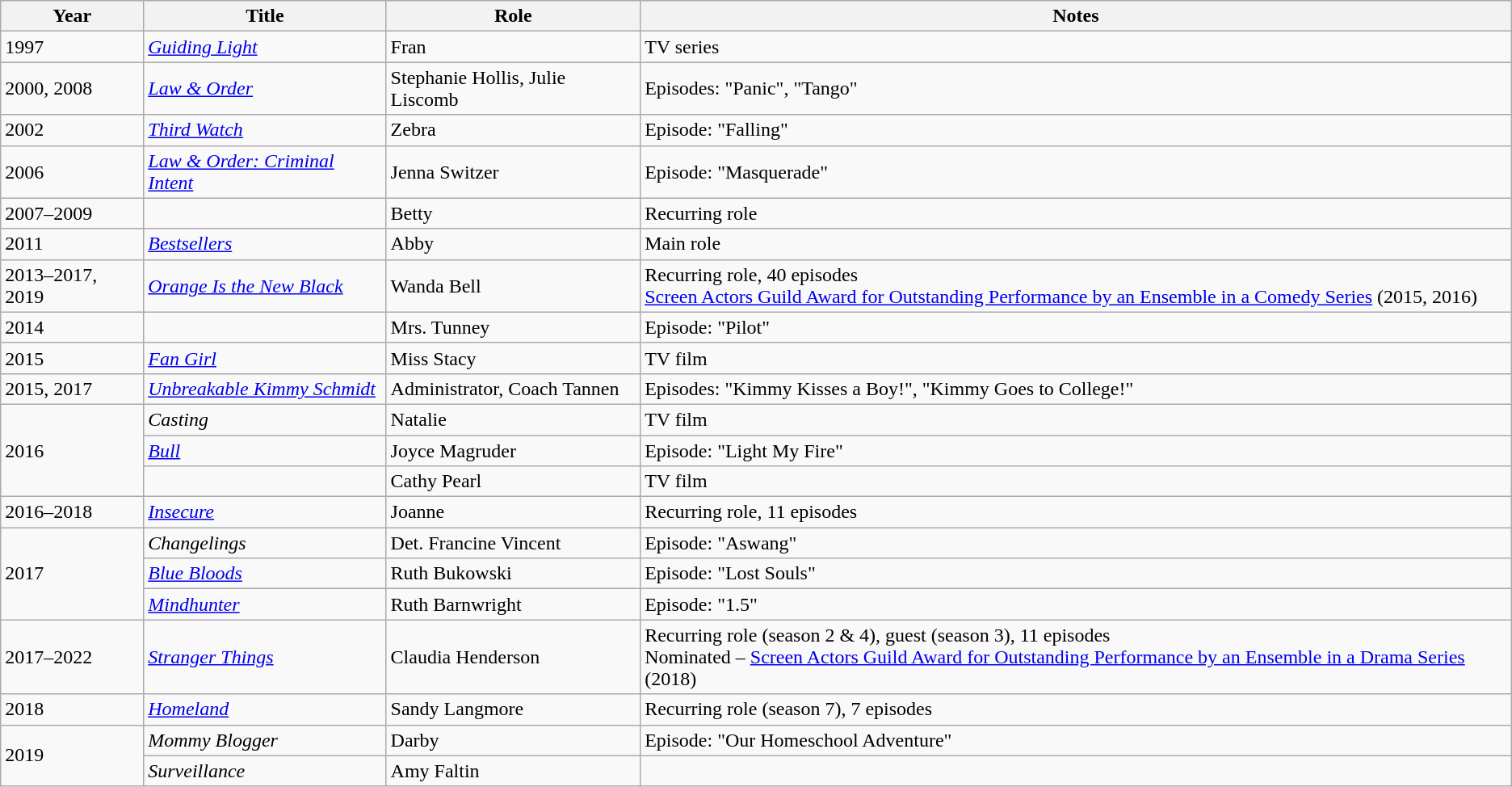<table class="wikitable sortable">
<tr>
<th>Year</th>
<th>Title</th>
<th>Role</th>
<th class="unsortable">Notes</th>
</tr>
<tr>
<td>1997</td>
<td><em><a href='#'>Guiding Light</a></em></td>
<td>Fran</td>
<td>TV series</td>
</tr>
<tr>
<td>2000, 2008</td>
<td><em><a href='#'>Law & Order</a></em></td>
<td>Stephanie Hollis, Julie Liscomb</td>
<td>Episodes: "Panic", "Tango"</td>
</tr>
<tr>
<td>2002</td>
<td><em><a href='#'>Third Watch</a></em></td>
<td>Zebra</td>
<td>Episode: "Falling"</td>
</tr>
<tr>
<td>2006</td>
<td><em><a href='#'>Law & Order: Criminal Intent</a></em></td>
<td>Jenna Switzer</td>
<td>Episode: "Masquerade"</td>
</tr>
<tr>
<td>2007–2009</td>
<td><em></em></td>
<td>Betty</td>
<td>Recurring role</td>
</tr>
<tr>
<td>2011</td>
<td><em><a href='#'>Bestsellers</a></em></td>
<td>Abby</td>
<td>Main role</td>
</tr>
<tr>
<td>2013–2017, 2019</td>
<td><em><a href='#'>Orange Is the New Black</a></em></td>
<td>Wanda Bell</td>
<td>Recurring role, 40 episodes<br><a href='#'>Screen Actors Guild Award for Outstanding Performance by an Ensemble in a Comedy Series</a> (2015, 2016)</td>
</tr>
<tr>
<td>2014</td>
<td><em></em></td>
<td>Mrs. Tunney</td>
<td>Episode: "Pilot"</td>
</tr>
<tr>
<td>2015</td>
<td><em><a href='#'>Fan Girl</a></em></td>
<td>Miss Stacy</td>
<td>TV film</td>
</tr>
<tr>
<td>2015, 2017</td>
<td><em><a href='#'>Unbreakable Kimmy Schmidt</a></em></td>
<td>Administrator, Coach Tannen</td>
<td>Episodes: "Kimmy Kisses a Boy!", "Kimmy Goes to College!"</td>
</tr>
<tr>
<td rowspan=3>2016</td>
<td><em>Casting</em></td>
<td>Natalie</td>
<td>TV film</td>
</tr>
<tr>
<td><em><a href='#'>Bull</a></em></td>
<td>Joyce Magruder</td>
<td>Episode: "Light My Fire"</td>
</tr>
<tr>
<td><em></em></td>
<td>Cathy Pearl</td>
<td>TV film</td>
</tr>
<tr>
<td>2016–2018</td>
<td><em><a href='#'>Insecure</a></em></td>
<td>Joanne</td>
<td>Recurring role, 11 episodes</td>
</tr>
<tr>
<td rowspan=3>2017</td>
<td><em>Changelings</em></td>
<td>Det. Francine Vincent</td>
<td>Episode: "Aswang"</td>
</tr>
<tr>
<td><em><a href='#'>Blue Bloods</a></em></td>
<td>Ruth Bukowski</td>
<td>Episode: "Lost Souls"</td>
</tr>
<tr>
<td><em><a href='#'>Mindhunter</a></em></td>
<td>Ruth Barnwright</td>
<td>Episode: "1.5"</td>
</tr>
<tr>
<td>2017–2022</td>
<td><em><a href='#'>Stranger Things</a></em></td>
<td>Claudia Henderson</td>
<td>Recurring role (season 2 & 4), guest (season 3), 11 episodes<br>Nominated – <a href='#'>Screen Actors Guild Award for Outstanding Performance by an Ensemble in a Drama Series</a> (2018)</td>
</tr>
<tr>
<td>2018</td>
<td><em><a href='#'>Homeland</a></em></td>
<td>Sandy Langmore</td>
<td>Recurring role (season 7), 7 episodes</td>
</tr>
<tr>
<td rowspan=2>2019</td>
<td><em>Mommy Blogger</em></td>
<td>Darby</td>
<td>Episode: "Our Homeschool Adventure"</td>
</tr>
<tr>
<td><em>Surveillance</em></td>
<td>Amy Faltin</td>
<td></td>
</tr>
</table>
